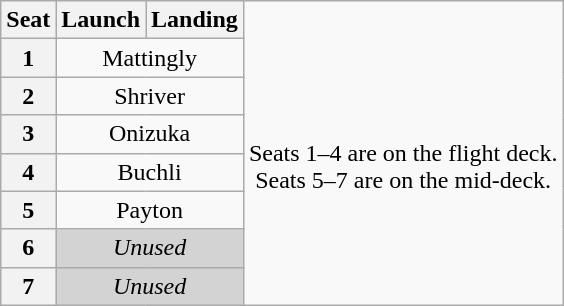<table class="wikitable" style="text-align:center">
<tr>
<th>Seat</th>
<th>Launch</th>
<th>Landing</th>
<td rowspan=8><br>Seats 1–4 are on the flight deck.<br>Seats 5–7 are on the mid-deck.</td>
</tr>
<tr>
<th>1</th>
<td colspan=2>Mattingly</td>
</tr>
<tr>
<th>2</th>
<td colspan=2>Shriver</td>
</tr>
<tr>
<th>3</th>
<td colspan=2>Onizuka</td>
</tr>
<tr>
<th>4</th>
<td colspan=2>Buchli</td>
</tr>
<tr>
<th>5</th>
<td colspan=2>Payton</td>
</tr>
<tr>
<th>6</th>
<td colspan=2 style="background-color:lightgray"><em>Unused</em></td>
</tr>
<tr>
<th>7</th>
<td colspan=2 style="background-color:lightgray"><em>Unused</em></td>
</tr>
</table>
